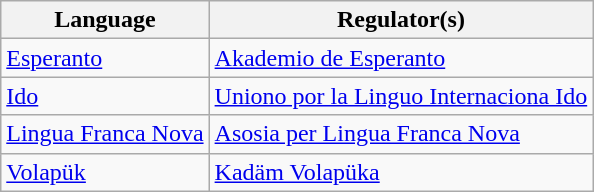<table class="wikitable">
<tr>
<th scope="col">Language</th>
<th scope="col">Regulator(s)</th>
</tr>
<tr>
<td><a href='#'>Esperanto</a></td>
<td><a href='#'>Akademio de Esperanto</a></td>
</tr>
<tr>
<td><a href='#'>Ido</a></td>
<td><a href='#'>Uniono por la Linguo Internaciona Ido</a></td>
</tr>
<tr>
<td><a href='#'>Lingua Franca Nova</a></td>
<td><a href='#'>Asosia per Lingua Franca Nova</a></td>
</tr>
<tr>
<td><a href='#'>Volapük</a></td>
<td><a href='#'>Kadäm Volapüka</a></td>
</tr>
</table>
